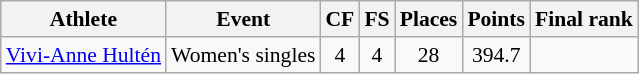<table class="wikitable" border="1" style="font-size:90%">
<tr>
<th>Athlete</th>
<th>Event</th>
<th>CF</th>
<th>FS</th>
<th>Places</th>
<th>Points</th>
<th>Final rank</th>
</tr>
<tr align=center>
<td align=left><a href='#'>Vivi-Anne Hultén</a></td>
<td>Women's singles</td>
<td>4</td>
<td>4</td>
<td>28</td>
<td>394.7</td>
<td></td>
</tr>
</table>
